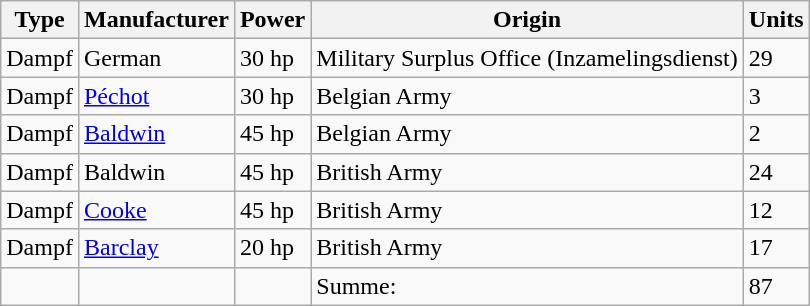<table class="wikitable">
<tr>
<th>Type</th>
<th>Manufacturer</th>
<th>Power</th>
<th>Origin</th>
<th>Units</th>
</tr>
<tr>
<td>Dampf</td>
<td>German</td>
<td>30 hp</td>
<td>Military Surplus Office (Inzamelingsdienst)</td>
<td>29</td>
</tr>
<tr>
<td>Dampf</td>
<td><a href='#'>Péchot</a></td>
<td>30 hp</td>
<td>Belgian Army</td>
<td>3</td>
</tr>
<tr>
<td>Dampf</td>
<td><a href='#'>Baldwin</a></td>
<td>45 hp</td>
<td>Belgian Army</td>
<td>2</td>
</tr>
<tr>
<td>Dampf</td>
<td>Baldwin</td>
<td>45 hp</td>
<td>British Army</td>
<td>24</td>
</tr>
<tr>
<td>Dampf</td>
<td><a href='#'>Cooke</a></td>
<td>45 hp</td>
<td>British Army</td>
<td>12</td>
</tr>
<tr>
<td>Dampf</td>
<td><a href='#'>Barclay</a></td>
<td>20 hp</td>
<td>British Army</td>
<td>17</td>
</tr>
<tr>
<td></td>
<td></td>
<td></td>
<td>Summe:</td>
<td>87</td>
</tr>
</table>
